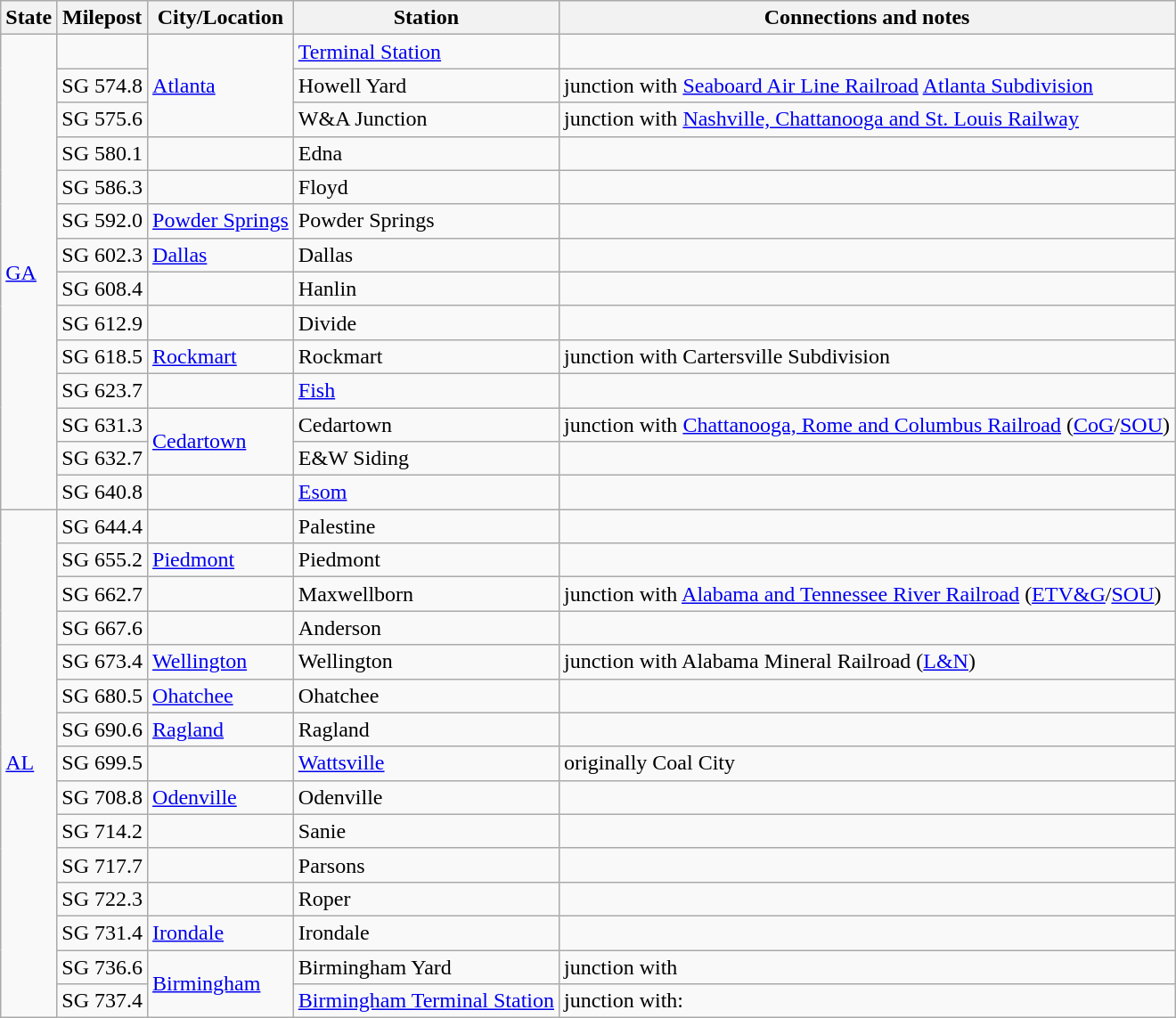<table class="wikitable">
<tr>
<th>State</th>
<th>Milepost</th>
<th>City/Location</th>
<th>Station</th>
<th>Connections and notes</th>
</tr>
<tr>
<td ! rowspan="14"><a href='#'>GA</a></td>
<td></td>
<td ! rowspan="3"><a href='#'>Atlanta</a></td>
<td><a href='#'>Terminal Station</a></td>
<td></td>
</tr>
<tr>
<td>SG 574.8</td>
<td>Howell Yard</td>
<td>junction with <a href='#'>Seaboard Air Line Railroad</a> <a href='#'>Atlanta Subdivision</a></td>
</tr>
<tr>
<td>SG 575.6</td>
<td>W&A Junction</td>
<td>junction with <a href='#'>Nashville, Chattanooga and St. Louis Railway</a></td>
</tr>
<tr>
<td>SG 580.1</td>
<td></td>
<td>Edna</td>
<td></td>
</tr>
<tr>
<td>SG 586.3</td>
<td></td>
<td>Floyd</td>
<td></td>
</tr>
<tr>
<td>SG 592.0</td>
<td><a href='#'>Powder Springs</a></td>
<td>Powder Springs</td>
<td></td>
</tr>
<tr>
<td>SG 602.3</td>
<td><a href='#'>Dallas</a></td>
<td>Dallas</td>
<td></td>
</tr>
<tr>
<td>SG 608.4</td>
<td></td>
<td>Hanlin</td>
<td></td>
</tr>
<tr>
<td>SG 612.9</td>
<td></td>
<td>Divide</td>
<td></td>
</tr>
<tr>
<td>SG 618.5</td>
<td><a href='#'>Rockmart</a></td>
<td>Rockmart</td>
<td>junction with Cartersville Subdivision</td>
</tr>
<tr>
<td>SG 623.7</td>
<td></td>
<td><a href='#'>Fish</a></td>
<td></td>
</tr>
<tr>
<td>SG 631.3</td>
<td ! rowspan="2"><a href='#'>Cedartown</a></td>
<td>Cedartown</td>
<td>junction with <a href='#'>Chattanooga, Rome and Columbus Railroad</a> (<a href='#'>CoG</a>/<a href='#'>SOU</a>)</td>
</tr>
<tr>
<td>SG 632.7</td>
<td>E&W Siding</td>
<td></td>
</tr>
<tr>
<td>SG 640.8</td>
<td></td>
<td><a href='#'>Esom</a></td>
<td></td>
</tr>
<tr>
<td ! rowspan="15"><a href='#'>AL</a></td>
<td>SG 644.4</td>
<td></td>
<td>Palestine</td>
<td></td>
</tr>
<tr>
<td>SG 655.2</td>
<td><a href='#'>Piedmont</a></td>
<td>Piedmont</td>
<td></td>
</tr>
<tr>
<td>SG 662.7</td>
<td></td>
<td>Maxwellborn</td>
<td>junction with <a href='#'>Alabama and Tennessee River Railroad</a> (<a href='#'>ETV&G</a>/<a href='#'>SOU</a>)</td>
</tr>
<tr>
<td>SG 667.6</td>
<td></td>
<td>Anderson</td>
<td></td>
</tr>
<tr>
<td>SG 673.4</td>
<td><a href='#'>Wellington</a></td>
<td>Wellington</td>
<td>junction with Alabama Mineral Railroad (<a href='#'>L&N</a>)</td>
</tr>
<tr>
<td>SG 680.5</td>
<td><a href='#'>Ohatchee</a></td>
<td>Ohatchee</td>
<td></td>
</tr>
<tr>
<td>SG 690.6</td>
<td><a href='#'>Ragland</a></td>
<td>Ragland</td>
<td></td>
</tr>
<tr>
<td>SG 699.5</td>
<td></td>
<td><a href='#'>Wattsville</a></td>
<td>originally Coal City</td>
</tr>
<tr>
<td>SG 708.8</td>
<td><a href='#'>Odenville</a></td>
<td>Odenville</td>
<td></td>
</tr>
<tr>
<td>SG 714.2</td>
<td></td>
<td>Sanie</td>
<td></td>
</tr>
<tr>
<td>SG 717.7</td>
<td></td>
<td>Parsons</td>
<td></td>
</tr>
<tr>
<td>SG 722.3</td>
<td></td>
<td>Roper</td>
<td></td>
</tr>
<tr>
<td>SG 731.4</td>
<td><a href='#'>Irondale</a></td>
<td>Irondale</td>
<td></td>
</tr>
<tr>
<td>SG 736.6</td>
<td ! rowspan="2"><a href='#'>Birmingham</a></td>
<td>Birmingham Yard</td>
<td>junction with</td>
</tr>
<tr>
<td>SG 737.4</td>
<td><a href='#'>Birmingham Terminal Station</a></td>
<td>junction with:<br></td>
</tr>
</table>
